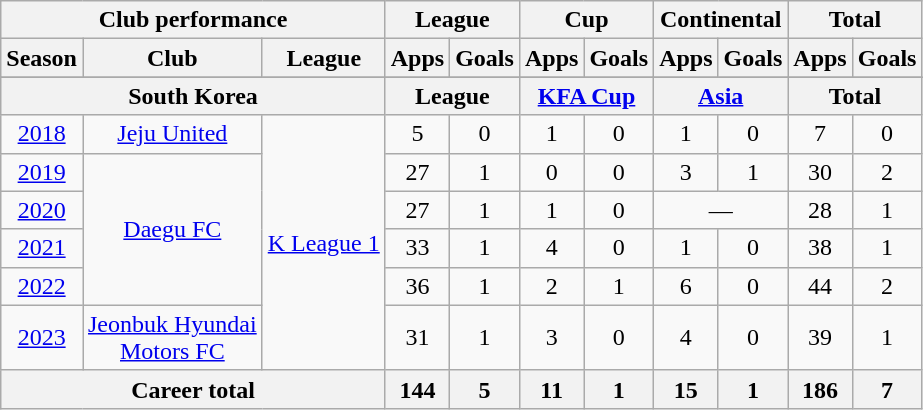<table class="wikitable" style="text-align:center">
<tr>
<th colspan=3>Club performance</th>
<th colspan=2>League</th>
<th colspan=2>Cup</th>
<th colspan=2>Continental</th>
<th colspan=2>Total</th>
</tr>
<tr>
<th>Season</th>
<th>Club</th>
<th>League</th>
<th>Apps</th>
<th>Goals</th>
<th>Apps</th>
<th>Goals</th>
<th>Apps</th>
<th>Goals</th>
<th>Apps</th>
<th>Goals</th>
</tr>
<tr>
</tr>
<tr>
<th colspan=3>South Korea</th>
<th colspan=2>League</th>
<th colspan=2><a href='#'>KFA Cup</a></th>
<th colspan=2><a href='#'>Asia</a></th>
<th colspan=2>Total</th>
</tr>
<tr>
<td><a href='#'>2018</a></td>
<td rowspan="1"><a href='#'>Jeju United</a></td>
<td rowspan="6"><a href='#'>K League 1</a></td>
<td>5</td>
<td>0</td>
<td>1</td>
<td>0</td>
<td>1</td>
<td>0</td>
<td>7</td>
<td>0</td>
</tr>
<tr>
<td><a href='#'>2019</a></td>
<td rowspan="4"><a href='#'>Daegu FC</a></td>
<td>27</td>
<td>1</td>
<td>0</td>
<td>0</td>
<td>3</td>
<td>1</td>
<td>30</td>
<td>2</td>
</tr>
<tr>
<td><a href='#'>2020</a></td>
<td>27</td>
<td>1</td>
<td>1</td>
<td>0</td>
<td colspan="2">—</td>
<td>28</td>
<td>1</td>
</tr>
<tr>
<td><a href='#'>2021</a></td>
<td>33</td>
<td>1</td>
<td>4</td>
<td>0</td>
<td>1</td>
<td>0</td>
<td>38</td>
<td>1</td>
</tr>
<tr>
<td><a href='#'>2022</a></td>
<td>36</td>
<td>1</td>
<td>2</td>
<td>1</td>
<td>6</td>
<td>0</td>
<td>44</td>
<td>2</td>
</tr>
<tr>
<td><a href='#'>2023</a></td>
<td><a href='#'>Jeonbuk Hyundai</a><br><a href='#'>Motors FC</a></td>
<td>31</td>
<td>1</td>
<td>3</td>
<td>0</td>
<td>4</td>
<td>0</td>
<td>39</td>
<td>1</td>
</tr>
<tr>
<th colspan="3">Career total</th>
<th>144</th>
<th>5</th>
<th>11</th>
<th>1</th>
<th>15</th>
<th>1</th>
<th>186</th>
<th>7</th>
</tr>
</table>
